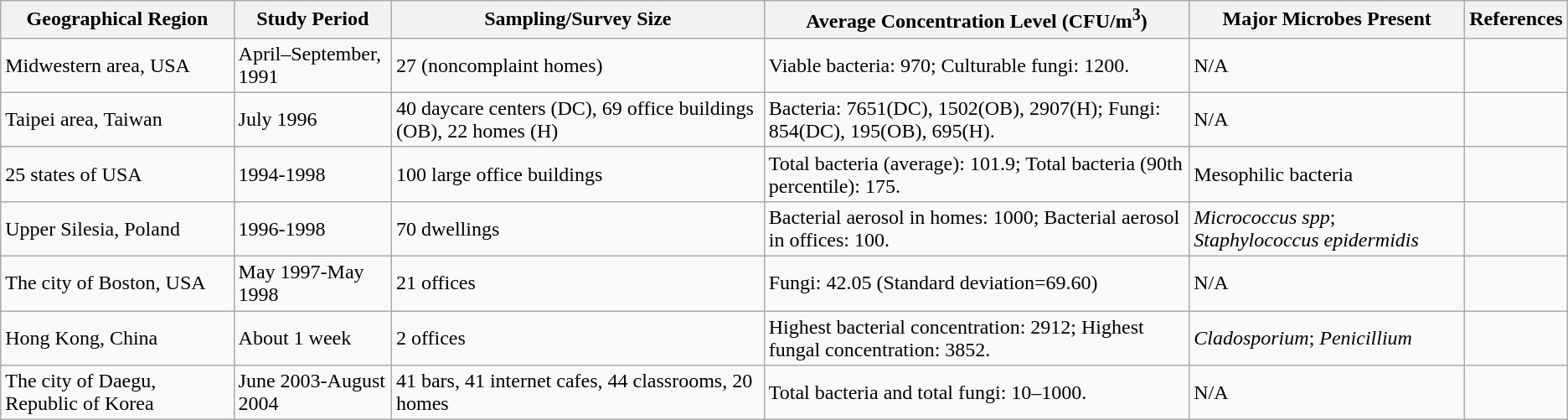<table class="wikitable">
<tr>
<th>Geographical Region</th>
<th>Study Period</th>
<th>Sampling/Survey Size</th>
<th>Average Concentration Level (CFU/m<sup>3</sup>)</th>
<th>Major Microbes Present</th>
<th>References</th>
</tr>
<tr>
<td>Midwestern area, USA</td>
<td>April–September, 1991</td>
<td>27 (noncomplaint homes)</td>
<td>Viable bacteria: 970; Culturable fungi: 1200.</td>
<td>N/A</td>
<td></td>
</tr>
<tr>
<td>Taipei area, Taiwan</td>
<td>July 1996</td>
<td>40 daycare centers (DC), 69 office buildings (OB), 22 homes (H)</td>
<td>Bacteria: 7651(DC), 1502(OB), 2907(H); Fungi: 854(DC), 195(OB), 695(H).</td>
<td>N/A</td>
<td></td>
</tr>
<tr>
<td>25 states of USA</td>
<td>1994-1998</td>
<td>100 large office buildings</td>
<td>Total bacteria (average): 101.9; Total bacteria (90th percentile): 175.</td>
<td>Mesophilic bacteria</td>
<td></td>
</tr>
<tr>
<td>Upper Silesia, Poland</td>
<td>1996-1998</td>
<td>70 dwellings</td>
<td>Bacterial aerosol in homes: 1000; Bacterial aerosol in offices: 100.</td>
<td><em>Micrococcus spp</em>; <em>Staphylococcus epidermidis</em></td>
<td></td>
</tr>
<tr>
<td>The city of Boston, USA</td>
<td>May 1997-May 1998</td>
<td>21 offices</td>
<td>Fungi: 42.05 (Standard deviation=69.60)</td>
<td>N/A</td>
<td></td>
</tr>
<tr>
<td>Hong Kong, China</td>
<td>About 1 week</td>
<td>2 offices</td>
<td>Highest bacterial concentration: 2912; Highest fungal concentration: 3852.</td>
<td><em>Cladosporium</em>; <em>Penicillium</em></td>
<td></td>
</tr>
<tr>
<td>The city of Daegu, Republic of Korea</td>
<td>June 2003-August 2004</td>
<td>41 bars, 41 internet cafes, 44 classrooms, 20 homes</td>
<td>Total bacteria and total fungi: 10–1000.</td>
<td>N/A</td>
<td></td>
</tr>
</table>
